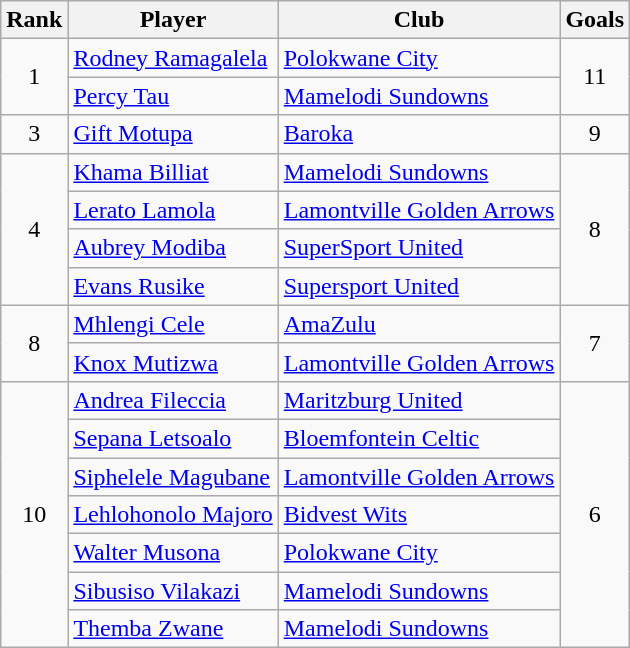<table class="wikitable" style="text-align:center">
<tr>
<th>Rank</th>
<th>Player</th>
<th>Club</th>
<th>Goals</th>
</tr>
<tr>
<td rowspan=2>1</td>
<td align="left"> <a href='#'>Rodney Ramagalela</a></td>
<td align="left"><a href='#'>Polokwane City</a></td>
<td rowspan=2>11</td>
</tr>
<tr>
<td align="left"> <a href='#'>Percy Tau</a></td>
<td align="left"><a href='#'>Mamelodi Sundowns</a></td>
</tr>
<tr>
<td rowspan=>3</td>
<td align="left"> <a href='#'>Gift Motupa</a></td>
<td align="left"><a href='#'>Baroka</a></td>
<td rowspan=>9</td>
</tr>
<tr>
<td rowspan=4>4</td>
<td align="left"> <a href='#'>Khama Billiat</a></td>
<td align="left"><a href='#'>Mamelodi Sundowns</a></td>
<td rowspan=4>8</td>
</tr>
<tr>
<td align="left"> <a href='#'>Lerato Lamola</a></td>
<td align="left"><a href='#'>Lamontville Golden Arrows</a></td>
</tr>
<tr>
<td align="left"> <a href='#'>Aubrey Modiba</a></td>
<td align="left"><a href='#'>SuperSport United</a></td>
</tr>
<tr>
<td align="left"> <a href='#'>Evans Rusike</a></td>
<td align="left"><a href='#'>Supersport United</a></td>
</tr>
<tr>
<td rowspan=2>8</td>
<td align="left"> <a href='#'>Mhlengi Cele</a></td>
<td align="left"><a href='#'>AmaZulu</a></td>
<td rowspan=2>7</td>
</tr>
<tr>
<td align="left"> <a href='#'>Knox Mutizwa</a></td>
<td align="left"><a href='#'>Lamontville Golden Arrows</a></td>
</tr>
<tr>
<td rowspan=7>10</td>
<td align="left"> <a href='#'>Andrea Fileccia</a></td>
<td align="left"><a href='#'>Maritzburg United</a></td>
<td rowspan=7>6</td>
</tr>
<tr>
<td align="left"> <a href='#'>Sepana Letsoalo</a></td>
<td align="left"><a href='#'>Bloemfontein Celtic</a></td>
</tr>
<tr>
<td align="left"> <a href='#'>Siphelele Magubane</a></td>
<td align="left"><a href='#'>Lamontville Golden Arrows</a></td>
</tr>
<tr>
<td align="left"> <a href='#'>Lehlohonolo Majoro</a></td>
<td align="left"><a href='#'>Bidvest Wits</a></td>
</tr>
<tr>
<td align="left"> <a href='#'>Walter Musona</a></td>
<td align="left"><a href='#'>Polokwane City</a></td>
</tr>
<tr>
<td align="left"> <a href='#'>Sibusiso Vilakazi</a></td>
<td align="left"><a href='#'>Mamelodi Sundowns</a></td>
</tr>
<tr>
<td align="left"> <a href='#'>Themba Zwane</a></td>
<td align="left"><a href='#'>Mamelodi Sundowns</a></td>
</tr>
</table>
